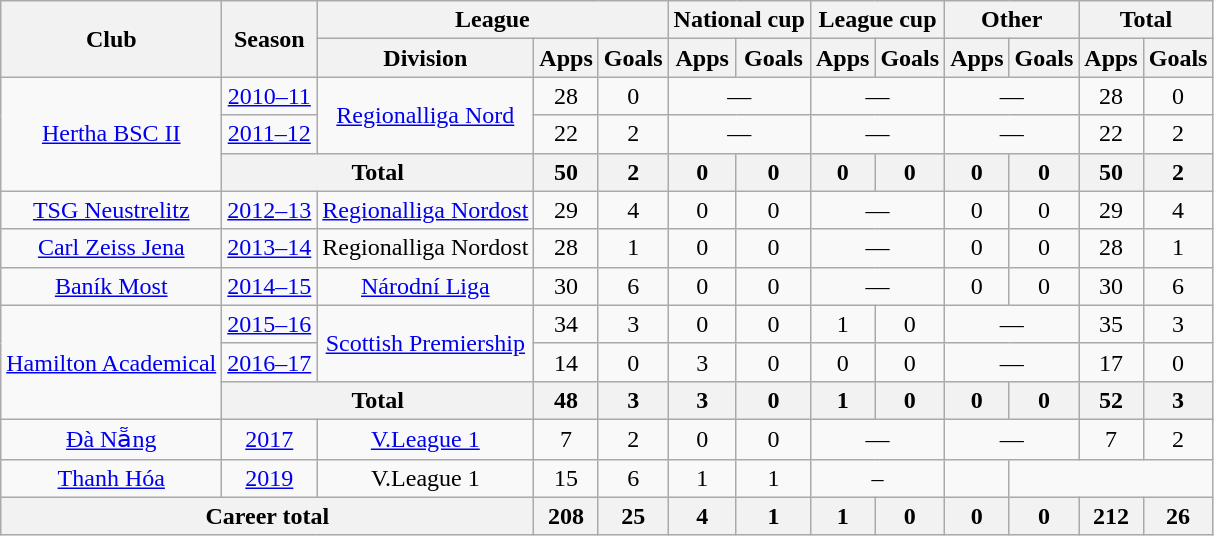<table class="wikitable" style="text-align: center">
<tr>
<th rowspan="2">Club</th>
<th rowspan="2">Season</th>
<th colspan="3">League</th>
<th colspan="2">National cup</th>
<th colspan="2">League cup</th>
<th colspan="2">Other</th>
<th colspan="2">Total</th>
</tr>
<tr>
<th>Division</th>
<th>Apps</th>
<th>Goals</th>
<th>Apps</th>
<th>Goals</th>
<th>Apps</th>
<th>Goals</th>
<th>Apps</th>
<th>Goals</th>
<th>Apps</th>
<th>Goals</th>
</tr>
<tr>
<td rowspan="3"><a href='#'>Hertha BSC II</a></td>
<td><a href='#'>2010–11</a></td>
<td rowspan="2"><a href='#'>Regionalliga Nord</a></td>
<td>28</td>
<td>0</td>
<td colspan="2">—</td>
<td colspan="2">—</td>
<td colspan="2">—</td>
<td>28</td>
<td>0</td>
</tr>
<tr>
<td><a href='#'>2011–12</a></td>
<td>22</td>
<td>2</td>
<td colspan="2">—</td>
<td colspan="2">—</td>
<td colspan="2">—</td>
<td>22</td>
<td>2</td>
</tr>
<tr>
<th colspan="2">Total</th>
<th>50</th>
<th>2</th>
<th>0</th>
<th>0</th>
<th>0</th>
<th>0</th>
<th>0</th>
<th>0</th>
<th>50</th>
<th>2</th>
</tr>
<tr>
<td><a href='#'>TSG Neustrelitz</a></td>
<td><a href='#'>2012–13</a></td>
<td><a href='#'>Regionalliga Nordost</a></td>
<td>29</td>
<td>4</td>
<td>0</td>
<td>0</td>
<td colspan="2">—</td>
<td>0</td>
<td>0</td>
<td>29</td>
<td>4</td>
</tr>
<tr>
<td><a href='#'>Carl Zeiss Jena</a></td>
<td><a href='#'>2013–14</a></td>
<td>Regionalliga Nordost</td>
<td>28</td>
<td>1</td>
<td>0</td>
<td>0</td>
<td colspan="2">—</td>
<td>0</td>
<td>0</td>
<td>28</td>
<td>1</td>
</tr>
<tr>
<td><a href='#'>Baník Most</a></td>
<td><a href='#'>2014–15</a></td>
<td><a href='#'>Národní Liga</a></td>
<td>30</td>
<td>6</td>
<td>0</td>
<td>0</td>
<td colspan="2">—</td>
<td>0</td>
<td>0</td>
<td>30</td>
<td>6</td>
</tr>
<tr>
<td rowspan="3"><a href='#'>Hamilton Academical</a></td>
<td><a href='#'>2015–16</a></td>
<td rowspan="2"><a href='#'>Scottish Premiership</a></td>
<td>34</td>
<td>3</td>
<td>0</td>
<td>0</td>
<td>1</td>
<td>0</td>
<td colspan="2">—</td>
<td>35</td>
<td>3</td>
</tr>
<tr>
<td><a href='#'>2016–17</a></td>
<td>14</td>
<td>0</td>
<td>3</td>
<td>0</td>
<td>0</td>
<td>0</td>
<td colspan="2">—</td>
<td>17</td>
<td>0</td>
</tr>
<tr>
<th colspan="2">Total</th>
<th>48</th>
<th>3</th>
<th>3</th>
<th>0</th>
<th>1</th>
<th>0</th>
<th>0</th>
<th>0</th>
<th>52</th>
<th>3</th>
</tr>
<tr>
<td><a href='#'>Đà Nẵng</a></td>
<td><a href='#'>2017</a></td>
<td><a href='#'>V.League 1</a></td>
<td>7</td>
<td>2</td>
<td>0</td>
<td>0</td>
<td colspan="2">—</td>
<td colspan="2">—</td>
<td>7</td>
<td>2</td>
</tr>
<tr>
<td><a href='#'>Thanh Hóa</a></td>
<td><a href='#'>2019</a></td>
<td>V.League 1</td>
<td>15</td>
<td>6</td>
<td>1</td>
<td>1</td>
<td colspan="2">–</td>
<td></td>
</tr>
<tr>
<th colspan="3">Career total</th>
<th>208</th>
<th>25</th>
<th>4</th>
<th>1</th>
<th>1</th>
<th>0</th>
<th>0</th>
<th>0</th>
<th>212</th>
<th>26</th>
</tr>
</table>
